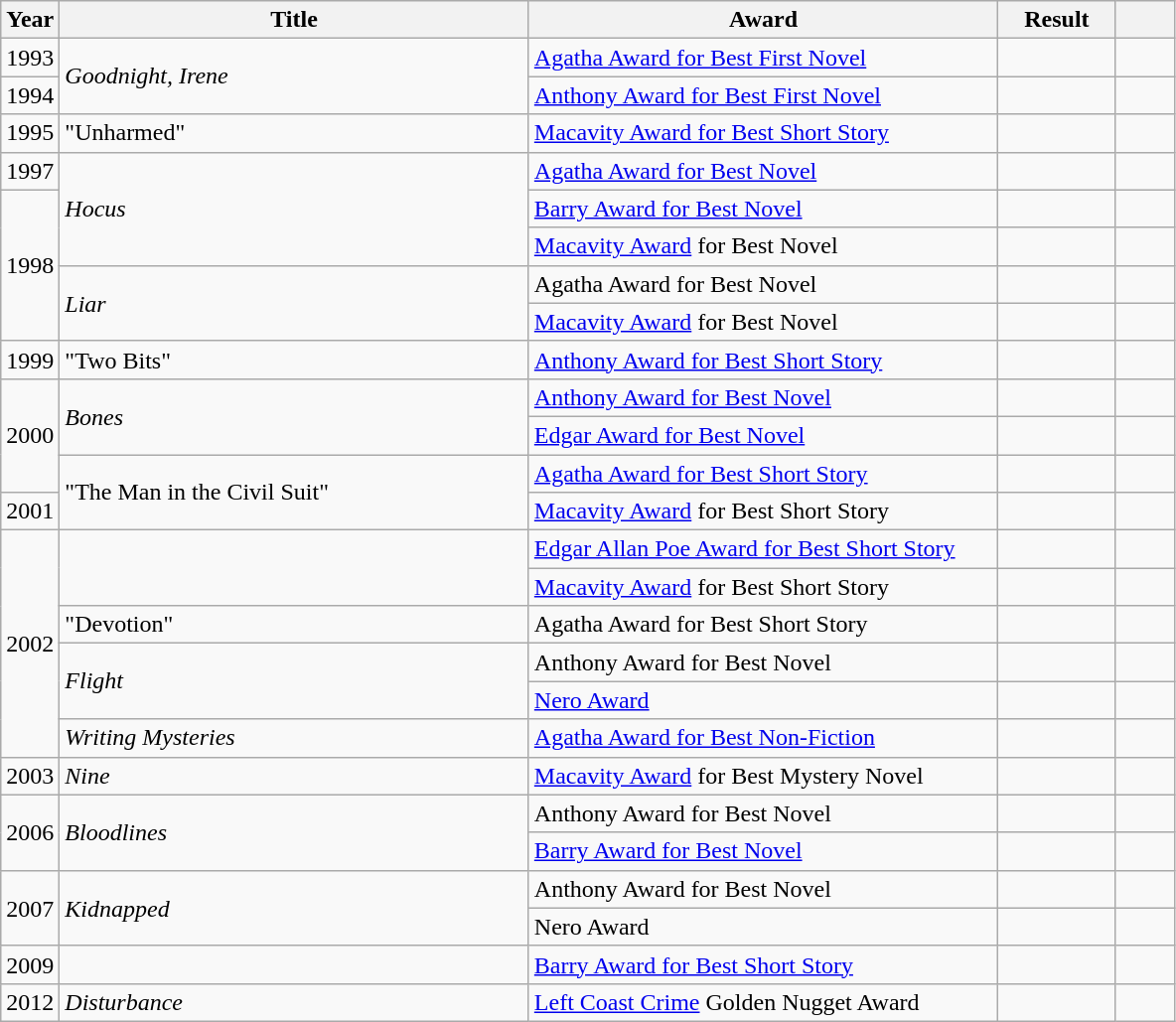<table class="wikitable">
<tr>
<th scope="col" width="5%">Year</th>
<th scope="col" width="40%">Title</th>
<th scope="col" width="40%">Award</th>
<th scope="col" width="10%">Result</th>
<th scope="col" width="5%"></th>
</tr>
<tr>
<td>1993</td>
<td rowspan="2"><em>Goodnight, Irene</em></td>
<td><a href='#'>Agatha Award for Best First Novel</a></td>
<td></td>
<td></td>
</tr>
<tr>
<td>1994</td>
<td><a href='#'>Anthony Award for Best First Novel</a></td>
<td></td>
<td></td>
</tr>
<tr>
<td>1995</td>
<td>"Unharmed"</td>
<td><a href='#'>Macavity Award for Best Short Story</a></td>
<td></td>
<td></td>
</tr>
<tr>
<td>1997</td>
<td rowspan="3"><em>Hocus</em></td>
<td><a href='#'>Agatha Award for Best Novel</a></td>
<td></td>
<td></td>
</tr>
<tr>
<td rowspan="4">1998</td>
<td><a href='#'>Barry Award for Best Novel</a></td>
<td></td>
<td></td>
</tr>
<tr>
<td><a href='#'>Macavity Award</a> for Best Novel</td>
<td></td>
<td></td>
</tr>
<tr>
<td rowspan="2"><em>Liar</em></td>
<td>Agatha Award for Best Novel</td>
<td></td>
<td></td>
</tr>
<tr>
<td><a href='#'>Macavity Award</a> for Best Novel</td>
<td></td>
<td></td>
</tr>
<tr>
<td>1999</td>
<td>"Two Bits"</td>
<td><a href='#'>Anthony Award for Best Short Story</a></td>
<td></td>
<td></td>
</tr>
<tr>
<td rowspan="3">2000</td>
<td rowspan="2"><em>Bones</em></td>
<td><a href='#'>Anthony Award for Best Novel</a></td>
<td></td>
<td></td>
</tr>
<tr>
<td><a href='#'>Edgar Award for Best Novel</a></td>
<td></td>
<td></td>
</tr>
<tr>
<td rowspan="2">"The Man in the Civil Suit"</td>
<td><a href='#'>Agatha Award for Best Short Story</a></td>
<td></td>
<td></td>
</tr>
<tr>
<td>2001</td>
<td><a href='#'>Macavity Award</a> for Best Short Story</td>
<td></td>
<td></td>
</tr>
<tr>
<td rowspan="6">2002</td>
<td rowspan="2"></td>
<td><a href='#'>Edgar Allan Poe Award for Best Short Story</a></td>
<td></td>
<td></td>
</tr>
<tr>
<td><a href='#'>Macavity Award</a> for Best Short Story</td>
<td></td>
<td></td>
</tr>
<tr>
<td>"Devotion"</td>
<td>Agatha Award for Best Short Story</td>
<td></td>
<td></td>
</tr>
<tr>
<td rowspan="2"><em>Flight</em></td>
<td>Anthony Award for Best Novel</td>
<td></td>
<td></td>
</tr>
<tr>
<td><a href='#'>Nero Award</a></td>
<td></td>
<td></td>
</tr>
<tr>
<td><em>Writing Mysteries</em></td>
<td><a href='#'>Agatha Award for Best Non-Fiction</a></td>
<td></td>
<td></td>
</tr>
<tr>
<td>2003</td>
<td><em>Nine</em></td>
<td><a href='#'>Macavity Award</a> for Best Mystery Novel</td>
<td></td>
<td></td>
</tr>
<tr>
<td rowspan="2">2006</td>
<td rowspan="2"><em>Bloodlines</em></td>
<td>Anthony Award for Best Novel</td>
<td></td>
<td></td>
</tr>
<tr>
<td><a href='#'>Barry Award for Best Novel</a></td>
<td></td>
<td></td>
</tr>
<tr>
<td rowspan="2">2007</td>
<td rowspan="2"><em>Kidnapped</em></td>
<td>Anthony Award for Best Novel</td>
<td></td>
<td></td>
</tr>
<tr>
<td>Nero Award</td>
<td></td>
<td></td>
</tr>
<tr>
<td>2009</td>
<td></td>
<td><a href='#'>Barry Award for Best Short Story</a></td>
<td></td>
<td></td>
</tr>
<tr>
<td>2012</td>
<td><em>Disturbance</em></td>
<td><a href='#'>Left Coast Crime</a> Golden Nugget Award</td>
<td></td>
<td></td>
</tr>
</table>
